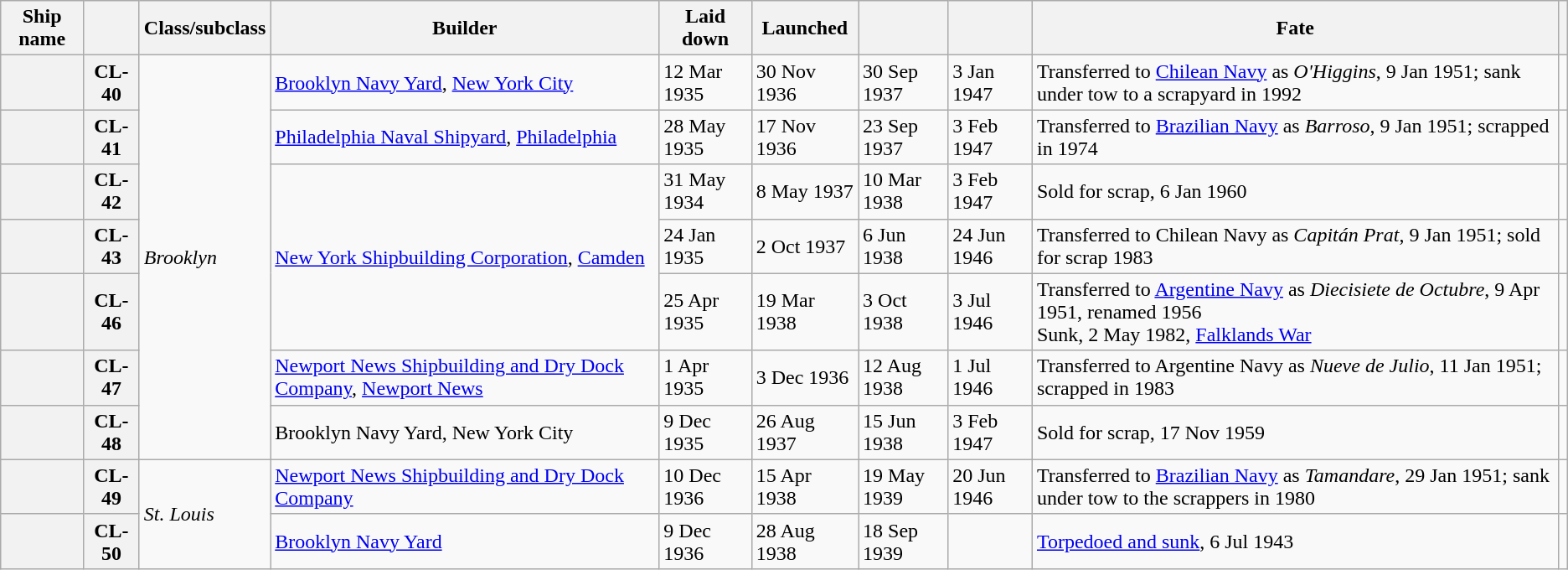<table class="sortable wikitable plainrowheaders">
<tr>
<th scope="col">Ship name</th>
<th scope="col"></th>
<th scope="col" class="unsortable">Class/subclass</th>
<th scope="col">Builder</th>
<th scope="col">Laid down</th>
<th scope="col">Launched</th>
<th scope="col"></th>
<th scope="col"></th>
<th scope="col" class="unsortable">Fate</th>
<th scope="col" class="unsortable"></th>
</tr>
<tr>
<th scope="row"></th>
<th scope="row">CL-40</th>
<td rowspan=7><em>Brooklyn</em></td>
<td><a href='#'>Brooklyn Navy Yard</a>, <a href='#'>New York City</a></td>
<td>12 Mar 1935</td>
<td>30 Nov 1936</td>
<td>30 Sep 1937</td>
<td>3 Jan 1947</td>
<td>Transferred to <a href='#'>Chilean Navy</a> as <em>O'Higgins</em>, 9 Jan 1951; sank under tow to a scrapyard in 1992</td>
<td></td>
</tr>
<tr>
<th scope="row"></th>
<th scope="row">CL-41</th>
<td><a href='#'>Philadelphia Naval Shipyard</a>, <a href='#'>Philadelphia</a></td>
<td>28 May 1935</td>
<td>17 Nov 1936</td>
<td>23 Sep 1937</td>
<td>3 Feb 1947</td>
<td>Transferred to <a href='#'>Brazilian Navy</a> as <em>Barroso</em>, 9 Jan 1951; scrapped in 1974</td>
<td></td>
</tr>
<tr>
<th scope="row"></th>
<th scope="row">CL-42</th>
<td rowspan=3><a href='#'>New York Shipbuilding Corporation</a>, <a href='#'>Camden</a></td>
<td>31 May 1934</td>
<td>8 May 1937</td>
<td>10 Mar 1938</td>
<td>3 Feb 1947</td>
<td>Sold for scrap, 6 Jan 1960</td>
<td></td>
</tr>
<tr>
<th scope="row"></th>
<th scope="row">CL-43</th>
<td>24 Jan 1935</td>
<td>2 Oct 1937</td>
<td>6 Jun 1938</td>
<td>24 Jun 1946</td>
<td>Transferred to Chilean Navy as <em>Capitán Prat</em>, 9 Jan 1951; sold for scrap 1983</td>
<td></td>
</tr>
<tr>
<th scope="row"></th>
<th scope="row">CL-46</th>
<td>25 Apr 1935</td>
<td>19 Mar 1938</td>
<td>3 Oct 1938</td>
<td>3 Jul 1946</td>
<td>Transferred to <a href='#'>Argentine Navy</a> as <em>Diecisiete de Octubre</em>, 9 Apr 1951, renamed  1956<br>Sunk, 2 May 1982, <a href='#'>Falklands War</a></td>
<td></td>
</tr>
<tr>
<th scope="row"></th>
<th scope="row">CL-47</th>
<td><a href='#'>Newport News Shipbuilding and Dry Dock Company</a>, <a href='#'>Newport News</a></td>
<td>1 Apr 1935</td>
<td>3 Dec 1936</td>
<td>12 Aug 1938</td>
<td>1 Jul 1946</td>
<td>Transferred to Argentine Navy as <em>Nueve de Julio</em>, 11 Jan 1951; scrapped in 1983</td>
<td></td>
</tr>
<tr>
<th scope="row"></th>
<th scope="row">CL-48</th>
<td>Brooklyn Navy Yard, New York City</td>
<td>9 Dec 1935</td>
<td>26 Aug 1937</td>
<td>15 Jun 1938</td>
<td>3 Feb 1947</td>
<td>Sold for scrap, 17 Nov 1959</td>
<td></td>
</tr>
<tr>
<th scope="row"></th>
<th scope="row">CL-49</th>
<td rowspan=2><em>St. Louis</em></td>
<td><a href='#'>Newport News Shipbuilding and Dry Dock Company</a></td>
<td>10 Dec 1936</td>
<td>15 Apr 1938</td>
<td>19 May 1939</td>
<td>20 Jun 1946</td>
<td>Transferred to <a href='#'>Brazilian Navy</a> as <em>Tamandare</em>, 29 Jan 1951; sank under tow to the scrappers in 1980</td>
<td></td>
</tr>
<tr>
<th scope="row"></th>
<th scope="row">CL-50</th>
<td><a href='#'>Brooklyn Navy Yard</a></td>
<td>9 Dec 1936</td>
<td>28 Aug 1938</td>
<td>18 Sep 1939</td>
<td></td>
<td><a href='#'>Torpedoed and sunk</a>, 6 Jul 1943</td>
<td></td>
</tr>
</table>
